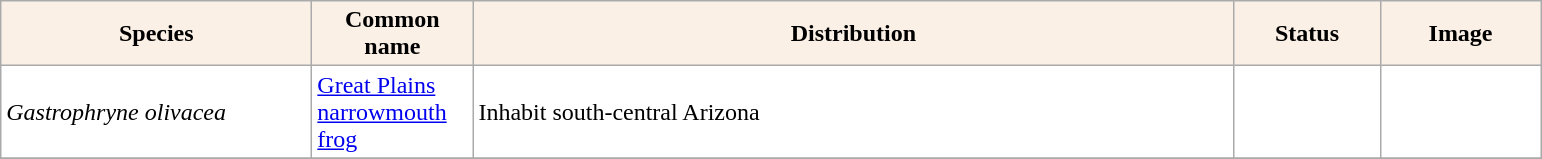<table class="sortable wikitable plainrowheaders" border="0" style="background:#ffffff" align="top" class="sortable wikitable">
<tr ->
<th scope="col" style="background-color:Linen; color:Black" width=200 px>Species</th>
<th scope="col" style="background-color:Linen; color:Black" width=100 px>Common name</th>
<th scope="col" style="background:Linen; color:Black" width=500 px>Distribution</th>
<th scope="col" style="background-color:Linen; color:Black" width=90 px>Status</th>
<th scope="col" style="background:Linen; color:Black" width=100 px>Image</th>
</tr>
<tr>
<td !scope="row" style="background:#ffffff"><em>Gastrophryne olivacea</em></td>
<td><a href='#'>Great Plains narrowmouth frog</a></td>
<td>Inhabit south-central Arizona</td>
<td></td>
<td></td>
</tr>
<tr>
</tr>
</table>
